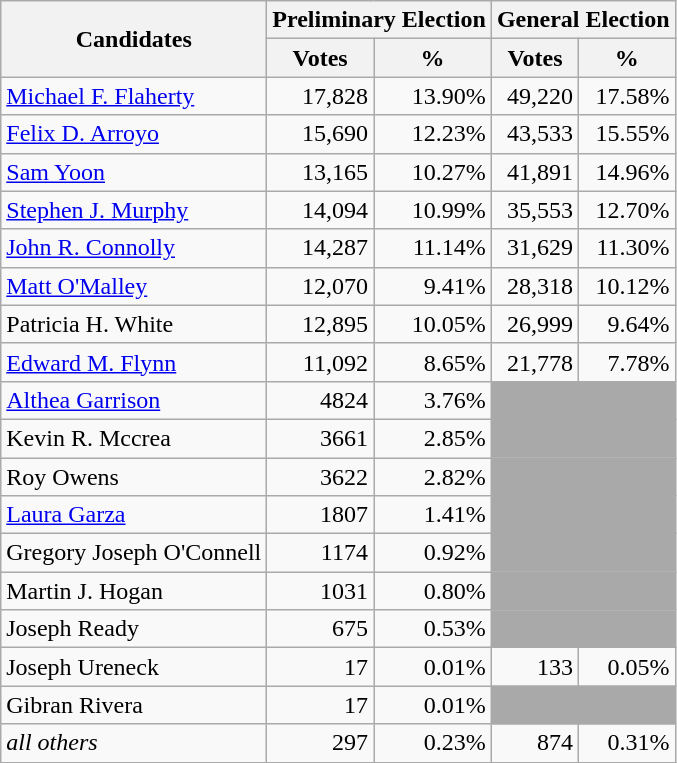<table class=wikitable>
<tr>
<th colspan=1 rowspan=2><strong>Candidates</strong></th>
<th colspan=2><strong>Preliminary Election</strong></th>
<th colspan=2><strong>General Election</strong></th>
</tr>
<tr>
<th>Votes</th>
<th>%</th>
<th>Votes</th>
<th>%</th>
</tr>
<tr>
<td><a href='#'>Michael F. Flaherty</a></td>
<td align="right">17,828</td>
<td align="right">13.90%</td>
<td align="right">49,220</td>
<td align="right">17.58%</td>
</tr>
<tr>
<td><a href='#'>Felix D. Arroyo</a></td>
<td align="right">15,690</td>
<td align="right">12.23%</td>
<td align="right">43,533</td>
<td align="right">15.55%</td>
</tr>
<tr>
<td><a href='#'>Sam Yoon</a></td>
<td align="right">13,165</td>
<td align="right">10.27%</td>
<td align="right">41,891</td>
<td align="right">14.96%</td>
</tr>
<tr>
<td><a href='#'>Stephen J. Murphy</a></td>
<td align="right">14,094</td>
<td align="right">10.99%</td>
<td align="right">35,553</td>
<td align="right">12.70%</td>
</tr>
<tr>
<td><a href='#'>John R. Connolly</a></td>
<td align="right">14,287</td>
<td align="right">11.14%</td>
<td align="right">31,629</td>
<td align="right">11.30%</td>
</tr>
<tr>
<td><a href='#'>Matt O'Malley</a></td>
<td align="right">12,070</td>
<td align="right">9.41%</td>
<td align="right">28,318</td>
<td align="right">10.12%</td>
</tr>
<tr>
<td>Patricia H. White</td>
<td align="right">12,895</td>
<td align="right">10.05%</td>
<td align="right">26,999</td>
<td align="right">9.64%</td>
</tr>
<tr>
<td><a href='#'>Edward M. Flynn</a></td>
<td align="right">11,092</td>
<td align="right">8.65%</td>
<td align="right">21,778</td>
<td align="right">7.78%</td>
</tr>
<tr>
<td><a href='#'>Althea Garrison</a></td>
<td align="right">4824</td>
<td align="right">3.76%</td>
<td colspan=2 bgcolor=darkgray> </td>
</tr>
<tr>
<td>Kevin R. Mccrea</td>
<td align="right">3661</td>
<td align="right">2.85%</td>
<td colspan=2 bgcolor=darkgray> </td>
</tr>
<tr>
<td>Roy Owens</td>
<td align="right">3622</td>
<td align="right">2.82%</td>
<td colspan=2 bgcolor=darkgray> </td>
</tr>
<tr>
<td><a href='#'>Laura Garza</a></td>
<td align="right">1807</td>
<td align="right">1.41%</td>
<td colspan=2 bgcolor=darkgray> </td>
</tr>
<tr>
<td>Gregory Joseph O'Connell</td>
<td align="right">1174</td>
<td align="right">0.92%</td>
<td colspan=2 bgcolor=darkgray> </td>
</tr>
<tr>
<td>Martin J. Hogan</td>
<td align="right">1031</td>
<td align="right">0.80%</td>
<td colspan=2 bgcolor=darkgray> </td>
</tr>
<tr>
<td>Joseph Ready</td>
<td align="right">675</td>
<td align="right">0.53%</td>
<td colspan=2 bgcolor=darkgray> </td>
</tr>
<tr>
<td>Joseph Ureneck</td>
<td align="right">17</td>
<td align="right">0.01%</td>
<td align="right">133</td>
<td align="right">0.05%</td>
</tr>
<tr>
<td>Gibran Rivera</td>
<td align="right">17</td>
<td align="right">0.01%</td>
<td colspan=2 bgcolor=darkgray> </td>
</tr>
<tr>
<td><em>all others</em></td>
<td align="right">297</td>
<td align="right">0.23%</td>
<td align="right">874</td>
<td align="right">0.31%</td>
</tr>
</table>
